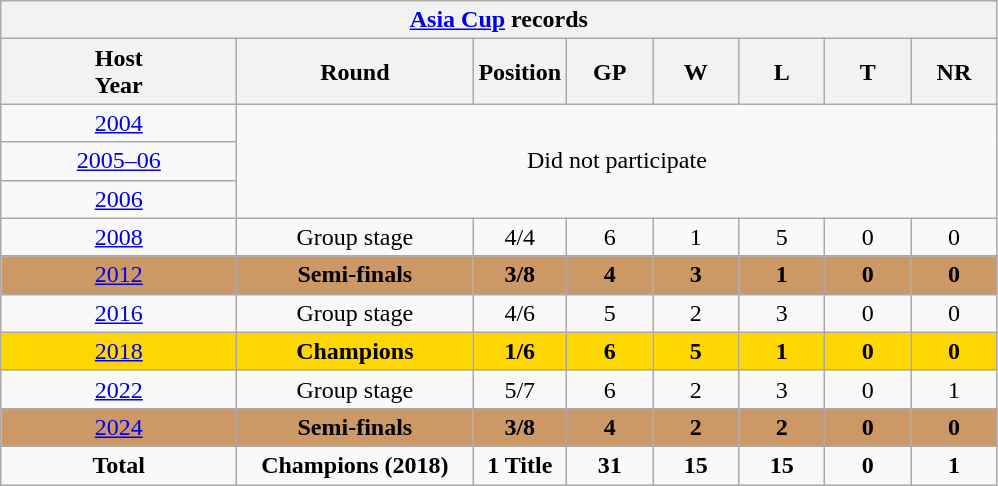<table class="wikitable" style="text-align: center; width=900px;">
<tr>
<th colspan=9><a href='#'>Asia Cup</a> records</th>
</tr>
<tr>
<th width=150>Host<br>Year</th>
<th width=150>Round</th>
<th width=50>Position</th>
<th width=50>GP</th>
<th width=50>W</th>
<th width=50>L</th>
<th width=50>T</th>
<th width=50>NR</th>
</tr>
<tr>
<td> <a href='#'>2004</a></td>
<td colspan=7 rowspan=3>Did not participate</td>
</tr>
<tr>
<td> <a href='#'>2005–06</a></td>
</tr>
<tr>
<td> <a href='#'>2006</a></td>
</tr>
<tr>
<td> <a href='#'>2008</a></td>
<td>Group stage</td>
<td>4/4</td>
<td>6</td>
<td>1</td>
<td>5</td>
<td>0</td>
<td>0</td>
</tr>
<tr class="wikitable" style="text-align: center; width=900px;">
</tr>
<tr style="background:#cc9966">
<td> <a href='#'>2012</a></td>
<td><strong>Semi-finals</strong></td>
<td><strong>3/8</strong></td>
<td><strong>4</strong></td>
<td><strong>3</strong></td>
<td><strong>1</strong></td>
<td><strong>0</strong></td>
<td><strong>0</strong></td>
</tr>
<tr>
<td> <a href='#'>2016</a></td>
<td>Group stage</td>
<td>4/6</td>
<td>5</td>
<td>2</td>
<td>3</td>
<td>0</td>
<td>0</td>
</tr>
<tr bgcolor=gold>
<td> <a href='#'>2018</a></td>
<td><strong>Champions</strong></td>
<td><strong>1/6</strong></td>
<td><strong>6</strong></td>
<td><strong>5</strong></td>
<td><strong>1</strong></td>
<td><strong>0</strong></td>
<td><strong>0</strong></td>
</tr>
<tr>
<td> <a href='#'>2022</a></td>
<td>Group stage</td>
<td>5/7</td>
<td>6</td>
<td>2</td>
<td>3</td>
<td>0</td>
<td>1</td>
</tr>
<tr style="background:#cc9966">
<td> <a href='#'>2024</a></td>
<td><strong>Semi-finals</strong></td>
<td><strong>3/8</strong></td>
<td><strong>4</strong></td>
<td><strong>2</strong></td>
<td><strong>2</strong></td>
<td><strong>0</strong></td>
<td><strong>0</strong></td>
</tr>
<tr>
<td><strong>Total</strong></td>
<td><strong>Champions (2018)</strong></td>
<td><strong>1 Title</strong></td>
<td><strong>31</strong></td>
<td><strong>15</strong></td>
<td><strong>15</strong></td>
<td><strong>0</strong></td>
<td><strong>1</strong></td>
</tr>
</table>
